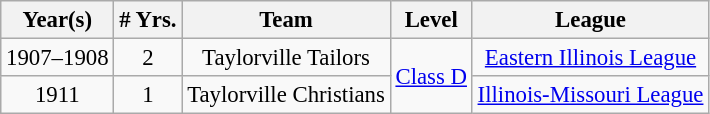<table class="wikitable" style="text-align:center; font-size: 95%;">
<tr>
<th>Year(s)</th>
<th># Yrs.</th>
<th>Team</th>
<th>Level</th>
<th>League</th>
</tr>
<tr>
<td>1907–1908</td>
<td>2</td>
<td>Taylorville Tailors</td>
<td rowspan=2><a href='#'>Class D</a></td>
<td><a href='#'>Eastern Illinois League</a></td>
</tr>
<tr>
<td>1911</td>
<td>1</td>
<td>Taylorville Christians</td>
<td><a href='#'>Illinois-Missouri League</a></td>
</tr>
</table>
